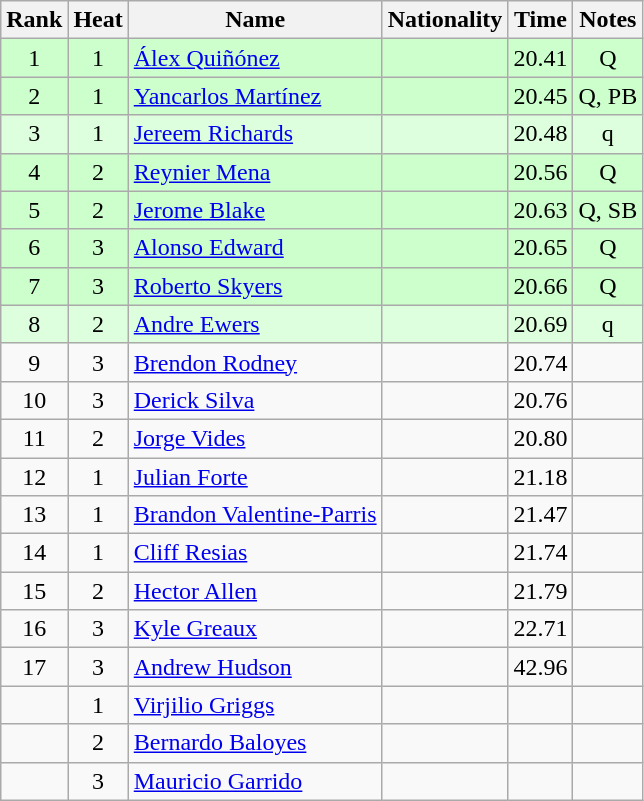<table class="wikitable sortable" style="text-align:center">
<tr>
<th>Rank</th>
<th>Heat</th>
<th>Name</th>
<th>Nationality</th>
<th>Time</th>
<th>Notes</th>
</tr>
<tr bgcolor=ccffcc>
<td>1</td>
<td>1</td>
<td align=left><a href='#'>Álex Quiñónez</a></td>
<td align=left></td>
<td>20.41</td>
<td>Q</td>
</tr>
<tr bgcolor=ccffcc>
<td>2</td>
<td>1</td>
<td align=left><a href='#'>Yancarlos Martínez</a></td>
<td align=left></td>
<td>20.45</td>
<td>Q, PB</td>
</tr>
<tr bgcolor=ddffdd>
<td>3</td>
<td>1</td>
<td align=left><a href='#'>Jereem Richards</a></td>
<td align=left></td>
<td>20.48</td>
<td>q</td>
</tr>
<tr bgcolor=ccffcc>
<td>4</td>
<td>2</td>
<td align=left><a href='#'>Reynier Mena</a></td>
<td align=left></td>
<td>20.56</td>
<td>Q</td>
</tr>
<tr bgcolor=ccffcc>
<td>5</td>
<td>2</td>
<td align=left><a href='#'>Jerome Blake</a></td>
<td align=left></td>
<td>20.63</td>
<td>Q, SB</td>
</tr>
<tr bgcolor=ccffcc>
<td>6</td>
<td>3</td>
<td align=left><a href='#'>Alonso Edward</a></td>
<td align=left></td>
<td>20.65</td>
<td>Q</td>
</tr>
<tr bgcolor=ccffcc>
<td>7</td>
<td>3</td>
<td align=left><a href='#'>Roberto Skyers</a></td>
<td align=left></td>
<td>20.66</td>
<td>Q</td>
</tr>
<tr bgcolor=ddffdd>
<td>8</td>
<td>2</td>
<td align=left><a href='#'>Andre Ewers</a></td>
<td align=left></td>
<td>20.69</td>
<td>q</td>
</tr>
<tr>
<td>9</td>
<td>3</td>
<td align=left><a href='#'>Brendon Rodney</a></td>
<td align=left></td>
<td>20.74</td>
<td></td>
</tr>
<tr>
<td>10</td>
<td>3</td>
<td align=left><a href='#'>Derick Silva</a></td>
<td align=left></td>
<td>20.76</td>
<td></td>
</tr>
<tr>
<td>11</td>
<td>2</td>
<td align=left><a href='#'>Jorge Vides</a></td>
<td align=left></td>
<td>20.80</td>
<td></td>
</tr>
<tr>
<td>12</td>
<td>1</td>
<td align=left><a href='#'>Julian Forte</a></td>
<td align=left></td>
<td>21.18</td>
<td></td>
</tr>
<tr>
<td>13</td>
<td>1</td>
<td align=left><a href='#'>Brandon Valentine-Parris</a></td>
<td align=left></td>
<td>21.47</td>
<td></td>
</tr>
<tr>
<td>14</td>
<td>1</td>
<td align=left><a href='#'>Cliff Resias</a></td>
<td align=left></td>
<td>21.74</td>
<td></td>
</tr>
<tr>
<td>15</td>
<td>2</td>
<td align=left><a href='#'>Hector Allen</a></td>
<td align=left></td>
<td>21.79</td>
<td></td>
</tr>
<tr>
<td>16</td>
<td>3</td>
<td align=left><a href='#'>Kyle Greaux</a></td>
<td align=left></td>
<td>22.71</td>
<td></td>
</tr>
<tr>
<td>17</td>
<td>3</td>
<td align=left><a href='#'>Andrew Hudson</a></td>
<td align=left></td>
<td>42.96</td>
<td></td>
</tr>
<tr>
<td></td>
<td>1</td>
<td align=left><a href='#'>Virjilio Griggs</a></td>
<td align=left></td>
<td></td>
<td></td>
</tr>
<tr>
<td></td>
<td>2</td>
<td align=left><a href='#'>Bernardo Baloyes</a></td>
<td align=left></td>
<td></td>
<td></td>
</tr>
<tr>
<td></td>
<td>3</td>
<td align=left><a href='#'>Mauricio Garrido</a></td>
<td align=left></td>
<td></td>
<td></td>
</tr>
</table>
